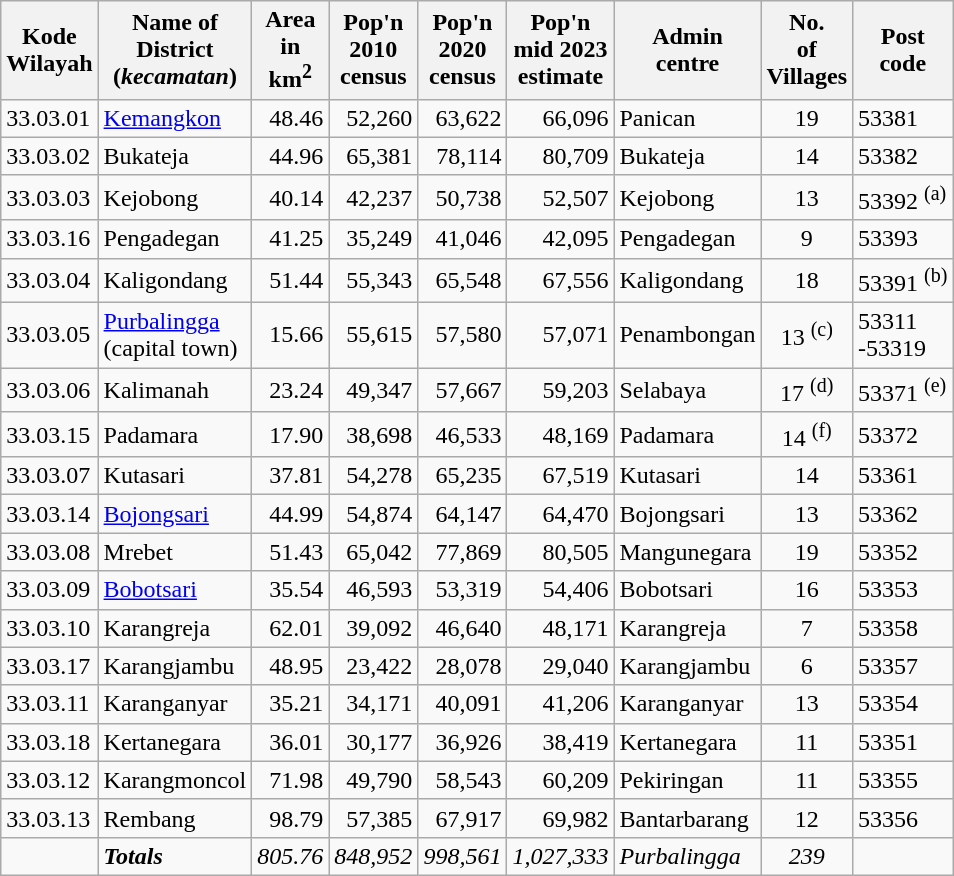<table class="wikitable">
<tr>
<th>Kode <br>Wilayah</th>
<th>Name of<br>District<br>(<em>kecamatan</em>)</th>
<th>Area <br>in<br> km<sup>2</sup></th>
<th>Pop'n <br>2010<br>census</th>
<th>Pop'n <br>2020<br>census</th>
<th>Pop'n <br>mid 2023<br>estimate</th>
<th>Admin<br>centre</th>
<th>No.<br> of <br>Villages</th>
<th>Post<br>code</th>
</tr>
<tr>
<td>33.03.01</td>
<td><a href='#'>Kemangkon</a></td>
<td align="right">48.46</td>
<td align="right">52,260</td>
<td align="right">63,622</td>
<td align="right">66,096</td>
<td>Panican</td>
<td align="center">19</td>
<td>53381</td>
</tr>
<tr>
<td>33.03.02</td>
<td>Bukateja</td>
<td align="right">44.96</td>
<td align="right">65,381</td>
<td align="right">78,114</td>
<td align="right">80,709</td>
<td>Bukateja</td>
<td align="center">14</td>
<td>53382</td>
</tr>
<tr>
<td>33.03.03</td>
<td>Kejobong</td>
<td align="right">40.14</td>
<td align="right">42,237</td>
<td align="right">50,738</td>
<td align="right">52,507</td>
<td>Kejobong</td>
<td align="center">13</td>
<td>53392 <sup>(a)</sup></td>
</tr>
<tr>
<td>33.03.16</td>
<td>Pengadegan</td>
<td align="right">41.25</td>
<td align="right">35,249</td>
<td align="right">41,046</td>
<td align="right">42,095</td>
<td>Pengadegan</td>
<td align="center">9</td>
<td>53393</td>
</tr>
<tr>
<td>33.03.04</td>
<td>Kaligondang</td>
<td align="right">51.44</td>
<td align="right">55,343</td>
<td align="right">65,548</td>
<td align="right">67,556</td>
<td>Kaligondang</td>
<td align="center">18</td>
<td>53391 <sup>(b)</sup></td>
</tr>
<tr>
<td>33.03.05</td>
<td><a href='#'>Purbalingga</a> <br>(capital town)</td>
<td align="right">15.66</td>
<td align="right">55,615</td>
<td align="right">57,580</td>
<td align="right">57,071</td>
<td>Penambongan</td>
<td align="center">13 <sup>(c)</sup></td>
<td>53311<br>-53319</td>
</tr>
<tr>
<td>33.03.06</td>
<td>Kalimanah</td>
<td align="right">23.24</td>
<td align="right">49,347</td>
<td align="right">57,667</td>
<td align="right">59,203</td>
<td>Selabaya</td>
<td align="center">17 <sup>(d)</sup></td>
<td>53371 <sup>(e)</sup></td>
</tr>
<tr>
<td>33.03.15</td>
<td>Padamara</td>
<td align="right">17.90</td>
<td align="right">38,698</td>
<td align="right">46,533</td>
<td align="right">48,169</td>
<td>Padamara</td>
<td align="center">14 <sup>(f)</sup></td>
<td>53372</td>
</tr>
<tr>
<td>33.03.07</td>
<td>Kutasari</td>
<td align="right">37.81</td>
<td align="right">54,278</td>
<td align="right">65,235</td>
<td align="right">67,519</td>
<td>Kutasari</td>
<td align="center">14</td>
<td>53361</td>
</tr>
<tr>
<td>33.03.14</td>
<td><a href='#'>Bojongsari</a></td>
<td align="right">44.99</td>
<td align="right">54,874</td>
<td align="right">64,147</td>
<td align="right">64,470</td>
<td>Bojongsari</td>
<td align="center">13</td>
<td>53362</td>
</tr>
<tr>
<td>33.03.08</td>
<td>Mrebet</td>
<td align="right">51.43</td>
<td align="right">65,042</td>
<td align="right">77,869</td>
<td align="right">80,505</td>
<td>Mangunegara</td>
<td align="center">19</td>
<td>53352</td>
</tr>
<tr>
<td>33.03.09</td>
<td><a href='#'>Bobotsari</a></td>
<td align="right">35.54</td>
<td align="right">46,593</td>
<td align="right">53,319</td>
<td align="right">54,406</td>
<td>Bobotsari</td>
<td align="center">16</td>
<td>53353</td>
</tr>
<tr>
<td>33.03.10</td>
<td>Karangreja</td>
<td align="right">62.01</td>
<td align="right">39,092</td>
<td align="right">46,640</td>
<td align="right">48,171</td>
<td>Karangreja</td>
<td align="center">7</td>
<td>53358</td>
</tr>
<tr>
<td>33.03.17</td>
<td>Karangjambu</td>
<td align="right">48.95</td>
<td align="right">23,422</td>
<td align="right">28,078</td>
<td align="right">29,040</td>
<td>Karangjambu</td>
<td align="center">6</td>
<td>53357</td>
</tr>
<tr>
<td>33.03.11</td>
<td>Karanganyar</td>
<td align="right">35.21</td>
<td align="right">34,171</td>
<td align="right">40,091</td>
<td align="right">41,206</td>
<td>Karanganyar</td>
<td align="center">13</td>
<td>53354</td>
</tr>
<tr>
<td>33.03.18</td>
<td>Kertanegara</td>
<td align="right">36.01</td>
<td align="right">30,177</td>
<td align="right">36,926</td>
<td align="right">38,419</td>
<td>Kertanegara</td>
<td align="center">11</td>
<td>53351</td>
</tr>
<tr>
<td>33.03.12</td>
<td>Karangmoncol</td>
<td align="right">71.98</td>
<td align="right">49,790</td>
<td align="right">58,543</td>
<td align="right">60,209</td>
<td>Pekiringan</td>
<td align="center">11</td>
<td>53355</td>
</tr>
<tr>
<td>33.03.13</td>
<td>Rembang</td>
<td align="right">98.79</td>
<td align="right">57,385</td>
<td align="right">67,917</td>
<td align="right">69,982</td>
<td>Bantarbarang</td>
<td align="center">12</td>
<td>53356</td>
</tr>
<tr>
<td></td>
<td><strong><em>Totals</em></strong></td>
<td align="right"><em>805.76</em></td>
<td align="right"><em>848,952</em></td>
<td align="right"><em>998,561</em></td>
<td align="right"><em>1,027,333</em></td>
<td><em>Purbalingga</em></td>
<td align="center"><em>239</em></td>
<td></td>
</tr>
</table>
